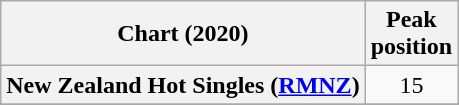<table class="wikitable sortable plainrowheaders" style="text-align:center">
<tr>
<th scope="col">Chart (2020)</th>
<th scope="col">Peak<br> position</th>
</tr>
<tr>
<th scope="row">New Zealand Hot Singles (<a href='#'>RMNZ</a>)</th>
<td>15</td>
</tr>
<tr>
</tr>
<tr>
</tr>
<tr>
</tr>
<tr>
</tr>
</table>
